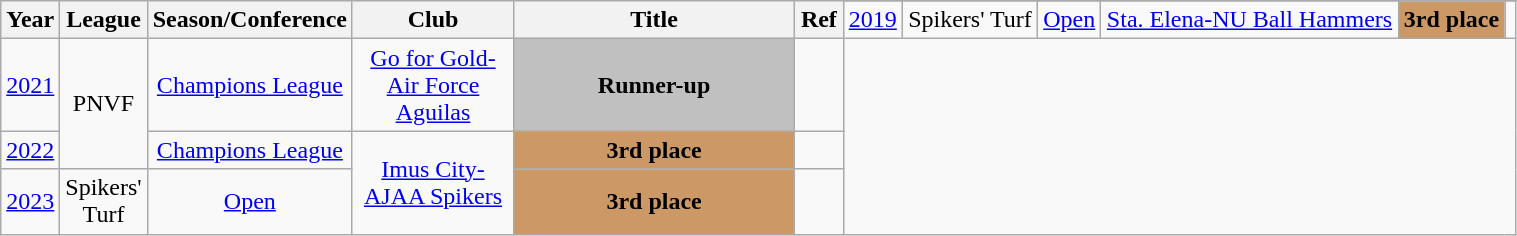<table class="wikitable sortable" style="text-align:center" width="80%">
<tr>
<th style="width:5px;" rowspan="2">Year</th>
<th style="width:25px;" rowspan="2">League</th>
<th style="width:100px;" rowspan="2">Season/Conference</th>
<th style="width:100px;" rowspan="2">Club</th>
<th style="width:180px;" rowspan="2">Title</th>
<th style="width:25px;" rowspan="2">Ref</th>
</tr>
<tr align=center>
<td><a href='#'>2019</a></td>
<td>Spikers' Turf</td>
<td><a href='#'>Open</a></td>
<td><a href='#'>Sta. Elena-NU Ball Hammers</a></td>
<td style="background:#cc9966;"><strong>3rd place</strong></td>
<td></td>
</tr>
<tr align=center>
<td><a href='#'>2021</a></td>
<td rowspan=2>PNVF</td>
<td><a href='#'>Champions League</a></td>
<td><a href='#'>Go for Gold-Air Force Aguilas</a></td>
<td style="background:silver;"><strong>Runner-up</strong></td>
<td></td>
</tr>
<tr align=center>
<td><a href='#'>2022</a></td>
<td><a href='#'>Champions League</a></td>
<td rowspan=2><a href='#'>Imus City-AJAA Spikers</a></td>
<td style="background:#cc9966;"><strong>3rd place</strong></td>
<td></td>
</tr>
<tr align=center>
<td><a href='#'>2023</a></td>
<td>Spikers' Turf</td>
<td><a href='#'>Open</a></td>
<td style="background:#cc9966;"><strong>3rd place</strong></td>
<td></td>
</tr>
</table>
